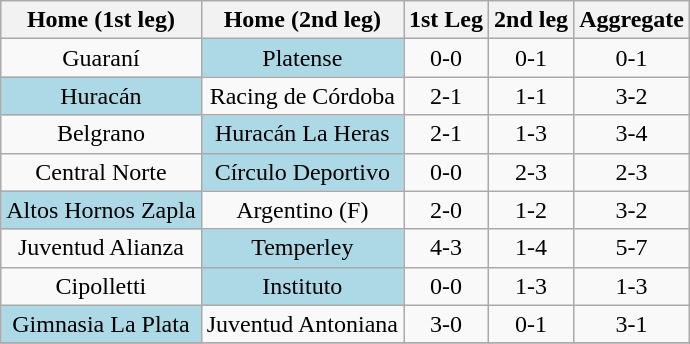<table class="wikitable" style="text-align: center;">
<tr>
<th>Home (1st leg)</th>
<th>Home (2nd leg)</th>
<th>1st Leg</th>
<th>2nd leg</th>
<th>Aggregate</th>
</tr>
<tr>
<td>Guaraní</td>
<td bgcolor="lightblue">Platense</td>
<td>0-0</td>
<td>0-1</td>
<td>0-1</td>
</tr>
<tr>
<td bgcolor="lightblue">Huracán</td>
<td>Racing de Córdoba</td>
<td>2-1</td>
<td>1-1</td>
<td>3-2</td>
</tr>
<tr>
<td>Belgrano</td>
<td bgcolor="lightblue">Huracán La Heras</td>
<td>2-1</td>
<td>1-3</td>
<td>3-4</td>
</tr>
<tr>
<td>Central Norte</td>
<td bgcolor="lightblue">Círculo Deportivo</td>
<td>0-0</td>
<td>2-3</td>
<td>2-3</td>
</tr>
<tr>
<td bgcolor="lightblue">Altos Hornos Zapla</td>
<td>Argentino (F)</td>
<td>2-0</td>
<td>1-2</td>
<td>3-2</td>
</tr>
<tr>
<td>Juventud Alianza</td>
<td bgcolor="lightblue">Temperley</td>
<td>4-3</td>
<td>1-4</td>
<td>5-7</td>
</tr>
<tr>
<td>Cipolletti</td>
<td bgcolor="lightblue">Instituto</td>
<td>0-0</td>
<td>1-3</td>
<td>1-3</td>
</tr>
<tr>
<td bgcolor="lightblue">Gimnasia La Plata</td>
<td>Juventud Antoniana</td>
<td>3-0</td>
<td>0-1</td>
<td>3-1</td>
</tr>
<tr>
</tr>
</table>
